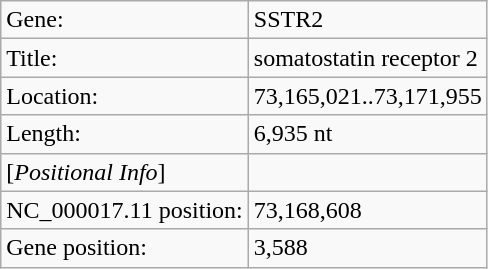<table class="wikitable">
<tr>
<td>Gene:</td>
<td>SSTR2</td>
</tr>
<tr>
<td>Title:</td>
<td>somatostatin receptor 2</td>
</tr>
<tr>
<td>Location:</td>
<td>73,165,021..73,171,955</td>
</tr>
<tr>
<td>Length:</td>
<td>6,935 nt</td>
</tr>
<tr>
<td>[<em>Positional Info</em>]</td>
<td colspan="0"></td>
</tr>
<tr>
<td>NC_000017.11 position:</td>
<td>73,168,608</td>
</tr>
<tr>
<td>Gene position:</td>
<td>3,588</td>
</tr>
</table>
